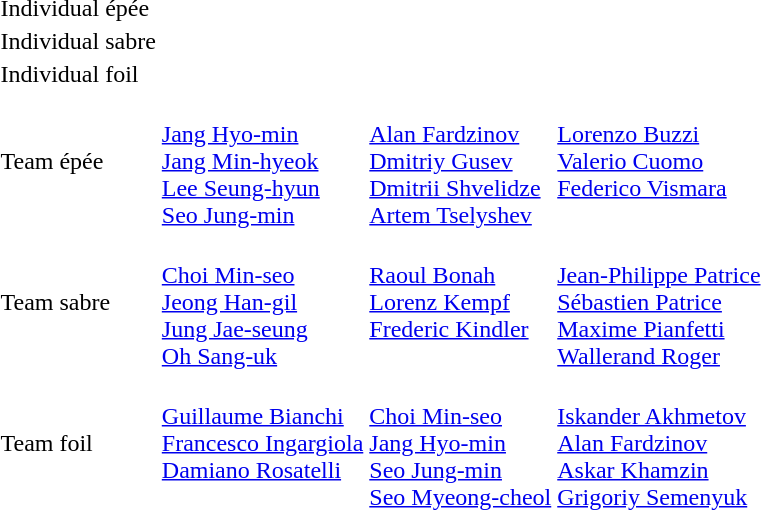<table>
<tr>
<td rowspan=2>Individual épée<br></td>
<td rowspan=2></td>
<td rowspan=2></td>
<td></td>
</tr>
<tr>
<td></td>
</tr>
<tr>
<td rowspan=2>Individual sabre<br></td>
<td rowspan=2></td>
<td rowspan=2></td>
<td></td>
</tr>
<tr>
<td></td>
</tr>
<tr>
<td rowspan=2>Individual foil<br></td>
<td rowspan=2></td>
<td rowspan=2></td>
<td></td>
</tr>
<tr>
<td></td>
</tr>
<tr>
<td>Team épée<br></td>
<td><br><a href='#'>Jang Hyo-min</a><br><a href='#'>Jang Min-hyeok</a><br><a href='#'>Lee Seung-hyun</a><br><a href='#'>Seo Jung-min</a></td>
<td><br><a href='#'>Alan Fardzinov</a><br><a href='#'>Dmitriy Gusev</a><br><a href='#'>Dmitrii Shvelidze</a><br><a href='#'>Artem Tselyshev</a></td>
<td valign=top><br><a href='#'>Lorenzo Buzzi</a><br><a href='#'>Valerio Cuomo</a><br><a href='#'>Federico Vismara</a></td>
</tr>
<tr>
<td>Team sabre<br></td>
<td><br><a href='#'>Choi Min-seo</a><br><a href='#'>Jeong Han-gil</a><br><a href='#'>Jung Jae-seung</a><br><a href='#'>Oh Sang-uk</a></td>
<td valign=top><br><a href='#'>Raoul Bonah</a><br><a href='#'>Lorenz Kempf</a><br><a href='#'>Frederic Kindler</a></td>
<td><br><a href='#'>Jean-Philippe Patrice</a><br><a href='#'>Sébastien Patrice</a><br><a href='#'>Maxime Pianfetti</a><br><a href='#'>Wallerand Roger</a></td>
</tr>
<tr>
<td>Team foil<br></td>
<td valign=top><br><a href='#'>Guillaume Bianchi</a><br><a href='#'>Francesco Ingargiola</a><br><a href='#'>Damiano Rosatelli</a></td>
<td valign=top><br><a href='#'>Choi Min-seo</a><br><a href='#'>Jang Hyo-min</a><br><a href='#'>Seo Jung-min</a><br><a href='#'>Seo Myeong-cheol</a></td>
<td><br><a href='#'>Iskander Akhmetov</a><br><a href='#'>Alan Fardzinov</a><br><a href='#'>Askar Khamzin</a><br><a href='#'>Grigoriy Semenyuk</a></td>
</tr>
</table>
